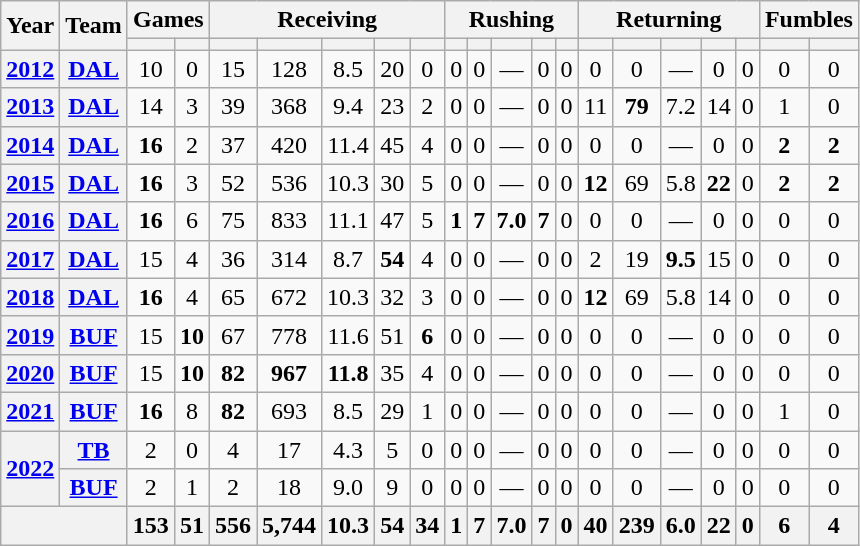<table class="wikitable" style="text-align: center;">
<tr>
<th rowspan="2">Year</th>
<th rowspan="2">Team</th>
<th colspan="2">Games</th>
<th colspan="5">Receiving</th>
<th colspan="5">Rushing</th>
<th colspan="5">Returning</th>
<th colspan="2">Fumbles</th>
</tr>
<tr>
<th></th>
<th></th>
<th></th>
<th></th>
<th></th>
<th></th>
<th></th>
<th></th>
<th></th>
<th></th>
<th></th>
<th></th>
<th></th>
<th></th>
<th></th>
<th></th>
<th></th>
<th></th>
<th></th>
</tr>
<tr>
<th><a href='#'>2012</a></th>
<th><a href='#'>DAL</a></th>
<td>10</td>
<td>0</td>
<td>15</td>
<td>128</td>
<td>8.5</td>
<td>20</td>
<td>0</td>
<td>0</td>
<td>0</td>
<td>—</td>
<td>0</td>
<td>0</td>
<td>0</td>
<td>0</td>
<td>—</td>
<td>0</td>
<td>0</td>
<td>0</td>
<td>0</td>
</tr>
<tr>
<th><a href='#'>2013</a></th>
<th><a href='#'>DAL</a></th>
<td>14</td>
<td>3</td>
<td>39</td>
<td>368</td>
<td>9.4</td>
<td>23</td>
<td>2</td>
<td>0</td>
<td>0</td>
<td>—</td>
<td>0</td>
<td>0</td>
<td>11</td>
<td><strong>79</strong></td>
<td>7.2</td>
<td>14</td>
<td>0</td>
<td>1</td>
<td>0</td>
</tr>
<tr>
<th><a href='#'>2014</a></th>
<th><a href='#'>DAL</a></th>
<td><strong>16</strong></td>
<td>2</td>
<td>37</td>
<td>420</td>
<td>11.4</td>
<td>45</td>
<td>4</td>
<td>0</td>
<td>0</td>
<td>—</td>
<td>0</td>
<td>0</td>
<td>0</td>
<td>0</td>
<td>—</td>
<td>0</td>
<td>0</td>
<td><strong>2</strong></td>
<td><strong>2</strong></td>
</tr>
<tr>
<th><a href='#'>2015</a></th>
<th><a href='#'>DAL</a></th>
<td><strong>16</strong></td>
<td>3</td>
<td>52</td>
<td>536</td>
<td>10.3</td>
<td>30</td>
<td>5</td>
<td>0</td>
<td>0</td>
<td>—</td>
<td>0</td>
<td>0</td>
<td><strong>12</strong></td>
<td>69</td>
<td>5.8</td>
<td><strong>22</strong></td>
<td>0</td>
<td><strong>2</strong></td>
<td><strong>2</strong></td>
</tr>
<tr>
<th><a href='#'>2016</a></th>
<th><a href='#'>DAL</a></th>
<td><strong>16</strong></td>
<td>6</td>
<td>75</td>
<td>833</td>
<td>11.1</td>
<td>47</td>
<td>5</td>
<td><strong>1</strong></td>
<td><strong>7</strong></td>
<td><strong>7.0</strong></td>
<td><strong>7</strong></td>
<td>0</td>
<td>0</td>
<td>0</td>
<td>—</td>
<td>0</td>
<td>0</td>
<td>0</td>
<td>0</td>
</tr>
<tr>
<th><a href='#'>2017</a></th>
<th><a href='#'>DAL</a></th>
<td>15</td>
<td>4</td>
<td>36</td>
<td>314</td>
<td>8.7</td>
<td><strong>54</strong></td>
<td>4</td>
<td>0</td>
<td>0</td>
<td>—</td>
<td>0</td>
<td>0</td>
<td>2</td>
<td>19</td>
<td><strong>9.5</strong></td>
<td>15</td>
<td>0</td>
<td>0</td>
<td>0</td>
</tr>
<tr>
<th><a href='#'>2018</a></th>
<th><a href='#'>DAL</a></th>
<td><strong>16</strong></td>
<td>4</td>
<td>65</td>
<td>672</td>
<td>10.3</td>
<td>32</td>
<td>3</td>
<td>0</td>
<td>0</td>
<td>—</td>
<td>0</td>
<td>0</td>
<td><strong>12</strong></td>
<td>69</td>
<td>5.8</td>
<td>14</td>
<td>0</td>
<td>0</td>
<td>0</td>
</tr>
<tr>
<th><a href='#'>2019</a></th>
<th><a href='#'>BUF</a></th>
<td>15</td>
<td><strong>10</strong></td>
<td>67</td>
<td>778</td>
<td>11.6</td>
<td>51</td>
<td><strong>6</strong></td>
<td>0</td>
<td>0</td>
<td>—</td>
<td>0</td>
<td>0</td>
<td>0</td>
<td>0</td>
<td>—</td>
<td>0</td>
<td>0</td>
<td>0</td>
<td>0</td>
</tr>
<tr>
<th><a href='#'>2020</a></th>
<th><a href='#'>BUF</a></th>
<td>15</td>
<td><strong>10</strong></td>
<td><strong>82</strong></td>
<td><strong>967</strong></td>
<td><strong>11.8</strong></td>
<td>35</td>
<td>4</td>
<td>0</td>
<td>0</td>
<td>—</td>
<td>0</td>
<td>0</td>
<td>0</td>
<td>0</td>
<td>—</td>
<td>0</td>
<td>0</td>
<td>0</td>
<td>0</td>
</tr>
<tr>
<th><a href='#'>2021</a></th>
<th><a href='#'>BUF</a></th>
<td><strong>16</strong></td>
<td>8</td>
<td><strong>82</strong></td>
<td>693</td>
<td>8.5</td>
<td>29</td>
<td>1</td>
<td>0</td>
<td>0</td>
<td>—</td>
<td>0</td>
<td>0</td>
<td>0</td>
<td>0</td>
<td>—</td>
<td>0</td>
<td>0</td>
<td>1</td>
<td>0</td>
</tr>
<tr>
<th rowspan="2"><a href='#'>2022</a></th>
<th><a href='#'>TB</a></th>
<td>2</td>
<td>0</td>
<td>4</td>
<td>17</td>
<td>4.3</td>
<td>5</td>
<td>0</td>
<td>0</td>
<td>0</td>
<td>—</td>
<td>0</td>
<td>0</td>
<td>0</td>
<td>0</td>
<td>—</td>
<td>0</td>
<td>0</td>
<td>0</td>
<td>0</td>
</tr>
<tr>
<th><a href='#'>BUF</a></th>
<td>2</td>
<td>1</td>
<td>2</td>
<td>18</td>
<td>9.0</td>
<td>9</td>
<td>0</td>
<td>0</td>
<td>0</td>
<td>—</td>
<td>0</td>
<td>0</td>
<td>0</td>
<td>0</td>
<td>—</td>
<td>0</td>
<td>0</td>
<td>0</td>
<td>0</td>
</tr>
<tr>
<th colspan="2"></th>
<th>153</th>
<th>51</th>
<th>556</th>
<th>5,744</th>
<th>10.3</th>
<th>54</th>
<th>34</th>
<th>1</th>
<th>7</th>
<th>7.0</th>
<th>7</th>
<th>0</th>
<th>40</th>
<th>239</th>
<th>6.0</th>
<th>22</th>
<th>0</th>
<th>6</th>
<th>4</th>
</tr>
</table>
